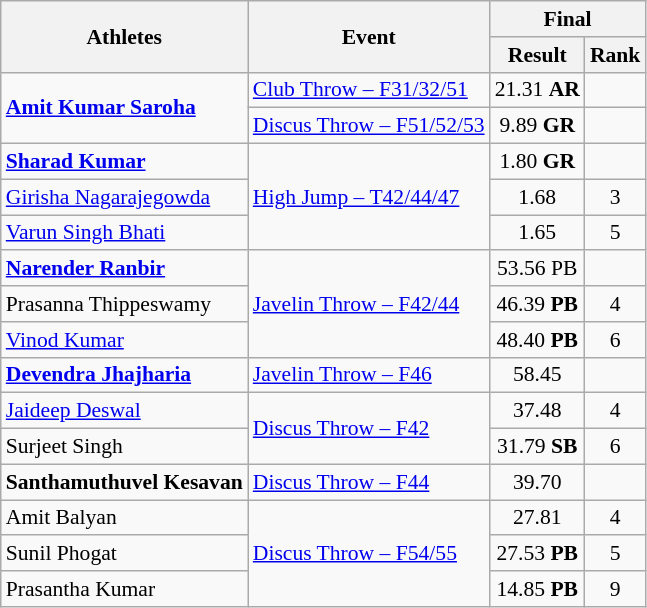<table class="wikitable" style="text-align:center; font-size:90%">
<tr>
<th rowspan=2>Athletes</th>
<th rowspan=2>Event</th>
<th colspan=2>Final</th>
</tr>
<tr>
<th>Result</th>
<th>Rank</th>
</tr>
<tr>
<td align=left rowspan=2><strong><a href='#'>Amit Kumar Saroha</a></strong></td>
<td align=left><a href='#'>Club Throw – F31/32/51</a></td>
<td>21.31 <strong>AR</strong></td>
<td></td>
</tr>
<tr>
<td align=left><a href='#'>Discus Throw – F51/52/53</a></td>
<td>9.89 <strong>GR</strong></td>
<td></td>
</tr>
<tr>
<td align=left><strong><a href='#'>Sharad Kumar</a></strong></td>
<td align=left rowspan=3><a href='#'>High Jump – T42/44/47</a></td>
<td>1.80 <strong>GR</strong></td>
<td></td>
</tr>
<tr>
<td align=left><a href='#'>Girisha Nagarajegowda</a></td>
<td>1.68</td>
<td>3</td>
</tr>
<tr>
<td align=left><a href='#'>Varun Singh Bhati</a></td>
<td>1.65</td>
<td>5</td>
</tr>
<tr>
<td align=left><strong><a href='#'>Narender Ranbir</a></strong></td>
<td align=left rowspan=3><a href='#'>Javelin Throw – F42/44</a></td>
<td>53.56 PB</td>
<td></td>
</tr>
<tr>
<td align=left>Prasanna Thippeswamy</td>
<td>46.39 <strong>PB</strong></td>
<td>4</td>
</tr>
<tr>
<td align=left><a href='#'>Vinod Kumar</a></td>
<td>48.40 <strong>PB</strong></td>
<td>6</td>
</tr>
<tr>
<td align=left><strong><a href='#'>Devendra Jhajharia</a></strong></td>
<td align=left><a href='#'>Javelin Throw – F46</a></td>
<td>58.45</td>
<td></td>
</tr>
<tr>
<td align=left><a href='#'>Jaideep Deswal</a></td>
<td align=left rowspan=2><a href='#'>Discus Throw – F42</a></td>
<td>37.48</td>
<td>4</td>
</tr>
<tr>
<td align=left>Surjeet Singh</td>
<td>31.79 <strong>SB</strong></td>
<td>6</td>
</tr>
<tr>
<td align=left><strong>Santhamuthuvel Kesavan</strong></td>
<td align=left><a href='#'>Discus Throw – F44</a></td>
<td>39.70</td>
<td></td>
</tr>
<tr>
<td align=left>Amit Balyan</td>
<td align=left rowspan=3><a href='#'>Discus Throw – F54/55</a></td>
<td>27.81</td>
<td>4</td>
</tr>
<tr>
<td align=left>Sunil Phogat</td>
<td>27.53 <strong>PB</strong></td>
<td>5</td>
</tr>
<tr>
<td align=left>Prasantha Kumar</td>
<td>14.85 <strong>PB</strong></td>
<td>9</td>
</tr>
</table>
